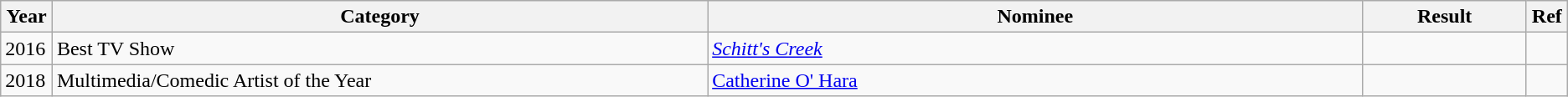<table class="wikitable">
<tr>
<th width=3%>Year</th>
<th width=40%>Category</th>
<th width=40%>Nominee</th>
<th width=10%>Result</th>
<th width=2%>Ref</th>
</tr>
<tr>
<td>2016</td>
<td>Best TV Show</td>
<td><em><a href='#'>Schitt's Creek</a></em></td>
<td></td>
<td></td>
</tr>
<tr>
<td>2018</td>
<td>Multimedia/Comedic Artist of the Year</td>
<td><a href='#'>Catherine O' Hara</a></td>
<td></td>
<td></td>
</tr>
</table>
